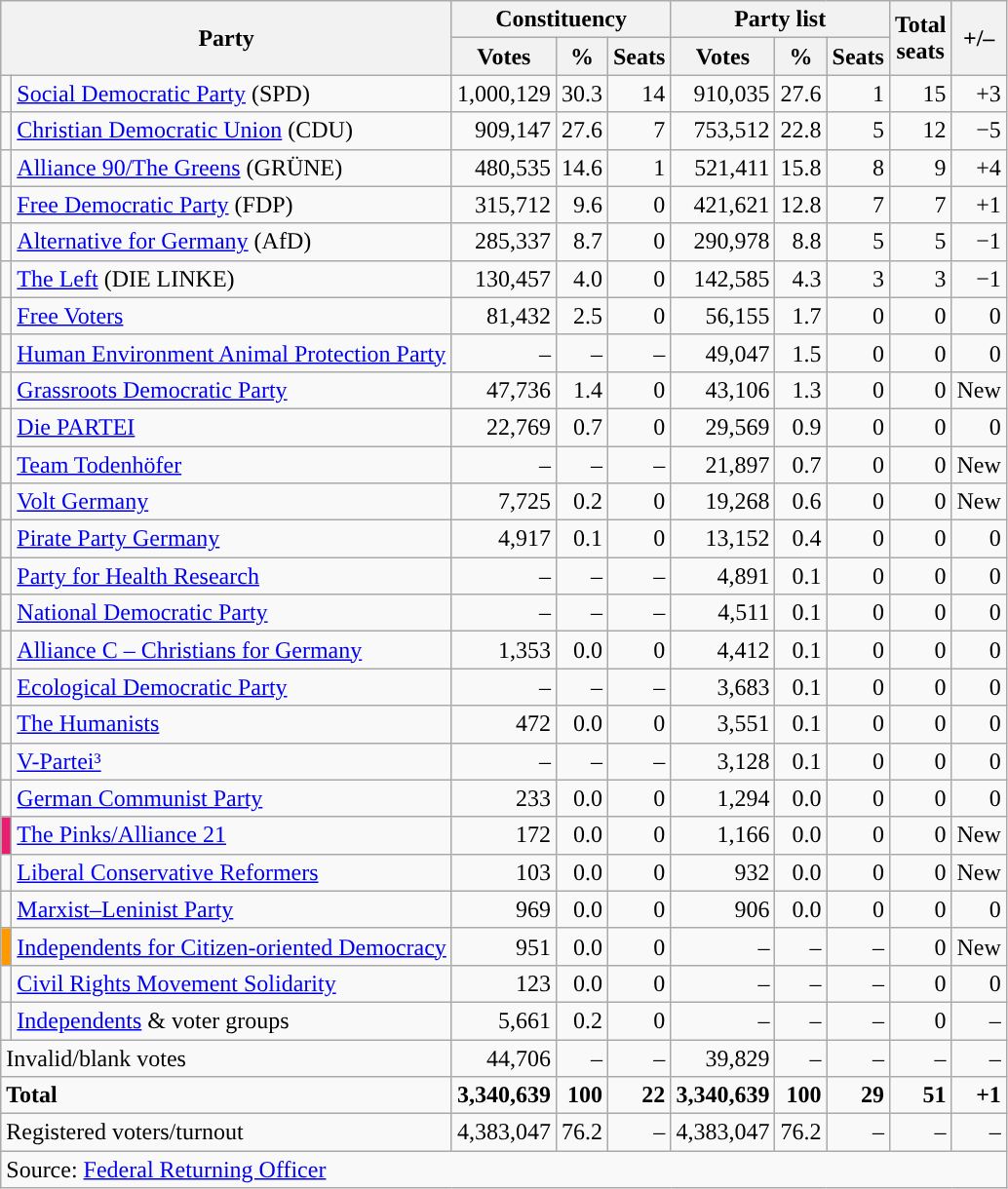<table class="wikitable" style="text-align:right">
<tr>
<th colspan="2" rowspan="2">Party</th>
<th colspan="3">Constituency</th>
<th colspan="3">Party list</th>
<th rowspan="2">Total<br>seats</th>
<th rowspan="2">+/–</th>
</tr>
<tr>
<th>Votes</th>
<th>%</th>
<th>Seats</th>
<th>Votes</th>
<th>%</th>
<th>Seats</th>
</tr>
<tr>
<td></td>
<td align="left"><a href='#'>Social Democratic Party</a> (SPD)</td>
<td>1,000,129</td>
<td>30.3</td>
<td>14</td>
<td>910,035</td>
<td>27.6</td>
<td>1</td>
<td>15</td>
<td>+3</td>
</tr>
<tr>
<td></td>
<td align="left"><a href='#'>Christian Democratic Union</a> (CDU)</td>
<td>909,147</td>
<td>27.6</td>
<td>7</td>
<td>753,512</td>
<td>22.8</td>
<td>5</td>
<td>12</td>
<td>−5</td>
</tr>
<tr>
<td></td>
<td align="left"><a href='#'>Alliance 90/The Greens</a> (GRÜNE)</td>
<td>480,535</td>
<td>14.6</td>
<td>1</td>
<td>521,411</td>
<td>15.8</td>
<td>8</td>
<td>9</td>
<td>+4</td>
</tr>
<tr>
<td></td>
<td align="left"><a href='#'>Free Democratic Party</a> (FDP)</td>
<td>315,712</td>
<td>9.6</td>
<td>0</td>
<td>421,621</td>
<td>12.8</td>
<td>7</td>
<td>7</td>
<td>+1</td>
</tr>
<tr>
<td></td>
<td align="left"><a href='#'>Alternative for Germany</a> (AfD)</td>
<td>285,337</td>
<td>8.7</td>
<td>0</td>
<td>290,978</td>
<td>8.8</td>
<td>5</td>
<td>5</td>
<td>−1</td>
</tr>
<tr>
<td></td>
<td align="left"><a href='#'>The Left</a> (DIE LINKE)</td>
<td>130,457</td>
<td>4.0</td>
<td>0</td>
<td>142,585</td>
<td>4.3</td>
<td>3</td>
<td>3</td>
<td>−1</td>
</tr>
<tr>
<td style="background-color:"></td>
<td align="left"><a href='#'>Free Voters</a></td>
<td>81,432</td>
<td>2.5</td>
<td>0</td>
<td>56,155</td>
<td>1.7</td>
<td>0</td>
<td>0</td>
<td>0</td>
</tr>
<tr>
<td style="background-color:"></td>
<td align="left"><a href='#'>Human Environment Animal Protection Party</a></td>
<td>–</td>
<td>–</td>
<td>–</td>
<td>49,047</td>
<td>1.5</td>
<td>0</td>
<td>0</td>
<td>0</td>
</tr>
<tr>
<td style="background-color:"></td>
<td align="left"><a href='#'>Grassroots Democratic Party</a></td>
<td>47,736</td>
<td>1.4</td>
<td>0</td>
<td>43,106</td>
<td>1.3</td>
<td>0</td>
<td>0</td>
<td>New</td>
</tr>
<tr>
<td style="background-color:"></td>
<td align="left"><a href='#'>Die PARTEI</a></td>
<td>22,769</td>
<td>0.7</td>
<td>0</td>
<td>29,569</td>
<td>0.9</td>
<td>0</td>
<td>0</td>
<td>0</td>
</tr>
<tr>
<td style="background-color:"></td>
<td align="left"><a href='#'>Team Todenhöfer</a></td>
<td>–</td>
<td>–</td>
<td>–</td>
<td>21,897</td>
<td>0.7</td>
<td>0</td>
<td>0</td>
<td>New</td>
</tr>
<tr>
<td style="background-color:"></td>
<td align="left"><a href='#'>Volt Germany</a></td>
<td>7,725</td>
<td>0.2</td>
<td>0</td>
<td>19,268</td>
<td>0.6</td>
<td>0</td>
<td>0</td>
<td>New</td>
</tr>
<tr>
<td style="background-color:"></td>
<td align="left"><a href='#'>Pirate Party Germany</a></td>
<td>4,917</td>
<td>0.1</td>
<td>0</td>
<td>13,152</td>
<td>0.4</td>
<td>0</td>
<td>0</td>
<td>0</td>
</tr>
<tr>
<td style="background-color:"></td>
<td align="left"><a href='#'>Party for Health Research</a></td>
<td>–</td>
<td>–</td>
<td>–</td>
<td>4,891</td>
<td>0.1</td>
<td>0</td>
<td>0</td>
<td>0</td>
</tr>
<tr>
<td style="background-color:"></td>
<td align="left"><a href='#'>National Democratic Party</a></td>
<td>–</td>
<td>–</td>
<td>–</td>
<td>4,511</td>
<td>0.1</td>
<td>0</td>
<td>0</td>
<td>0</td>
</tr>
<tr>
<td style="background-color:"></td>
<td align="left"><a href='#'>Alliance C – Christians for Germany</a></td>
<td>1,353</td>
<td>0.0</td>
<td>0</td>
<td>4,412</td>
<td>0.1</td>
<td>0</td>
<td>0</td>
<td>0</td>
</tr>
<tr>
<td style="background-color:"></td>
<td align="left"><a href='#'>Ecological Democratic Party</a></td>
<td>–</td>
<td>–</td>
<td>–</td>
<td>3,683</td>
<td>0.1</td>
<td>0</td>
<td>0</td>
<td>0</td>
</tr>
<tr>
<td style="background-color:"></td>
<td align="left"><a href='#'>The Humanists</a></td>
<td>472</td>
<td>0.0</td>
<td>0</td>
<td>3,551</td>
<td>0.1</td>
<td>0</td>
<td>0</td>
<td>0</td>
</tr>
<tr>
<td style="background-color:"></td>
<td align="left"><a href='#'>V-Partei³</a></td>
<td>–</td>
<td>–</td>
<td>–</td>
<td>3,128</td>
<td>0.1</td>
<td>0</td>
<td>0</td>
<td>0</td>
</tr>
<tr>
<td style="background-color:"></td>
<td align="left"><a href='#'>German Communist Party</a></td>
<td>233</td>
<td>0.0</td>
<td>0</td>
<td>1,294</td>
<td>0.0</td>
<td>0</td>
<td>0</td>
<td>0</td>
</tr>
<tr>
<td style="background-color:#E71F71"></td>
<td align="left"><a href='#'>The Pinks/Alliance 21</a></td>
<td>172</td>
<td>0.0</td>
<td>0</td>
<td>1,166</td>
<td>0.0</td>
<td>0</td>
<td>0</td>
<td>New</td>
</tr>
<tr>
<td style="background-color:"></td>
<td align="left"><a href='#'>Liberal Conservative Reformers</a></td>
<td>103</td>
<td>0.0</td>
<td>0</td>
<td>932</td>
<td>0.0</td>
<td>0</td>
<td>0</td>
<td>New</td>
</tr>
<tr>
<td style="background-color:"></td>
<td align="left"><a href='#'>Marxist–Leninist Party</a></td>
<td>969</td>
<td>0.0</td>
<td>0</td>
<td>906</td>
<td>0.0</td>
<td>0</td>
<td>0</td>
<td>0</td>
</tr>
<tr>
<td style="background-color:#FF9900"></td>
<td align="left"><a href='#'>Independents for Citizen-oriented Democracy</a></td>
<td>951</td>
<td>0.0</td>
<td>0</td>
<td>–</td>
<td>–</td>
<td>–</td>
<td>0</td>
<td>New</td>
</tr>
<tr>
<td style="background-color:"></td>
<td align="left"><a href='#'>Civil Rights Movement Solidarity</a></td>
<td>123</td>
<td>0.0</td>
<td>0</td>
<td>–</td>
<td>–</td>
<td>–</td>
<td>0</td>
<td>0</td>
</tr>
<tr>
<td style="background-color:"></td>
<td align="left"><a href='#'>Independents</a> & voter groups</td>
<td>5,661</td>
<td>0.2</td>
<td>0</td>
<td>–</td>
<td>–</td>
<td>–</td>
<td>0</td>
<td>–</td>
</tr>
<tr>
<td colspan="2" align="left">Invalid/blank votes</td>
<td>44,706</td>
<td>–</td>
<td>–</td>
<td>39,829</td>
<td>–</td>
<td>–</td>
<td>–</td>
<td>–</td>
</tr>
<tr>
<td colspan="2" align="left"><strong>Total</strong></td>
<td><strong>3,340,639</strong></td>
<td><strong>100</strong></td>
<td><strong>22</strong></td>
<td><strong>3,340,639</strong></td>
<td><strong>100</strong></td>
<td><strong>29</strong></td>
<td><strong>51</strong></td>
<td><strong>+1</strong></td>
</tr>
<tr>
<td colspan="2" align="left">Registered voters/turnout</td>
<td>4,383,047</td>
<td>76.2</td>
<td>–</td>
<td>4,383,047</td>
<td>76.2</td>
<td>–</td>
<td>–</td>
<td>–</td>
</tr>
<tr>
<td colspan="10" align="left">Source: <a href='#'>Federal Returning Officer</a></td>
</tr>
</table>
